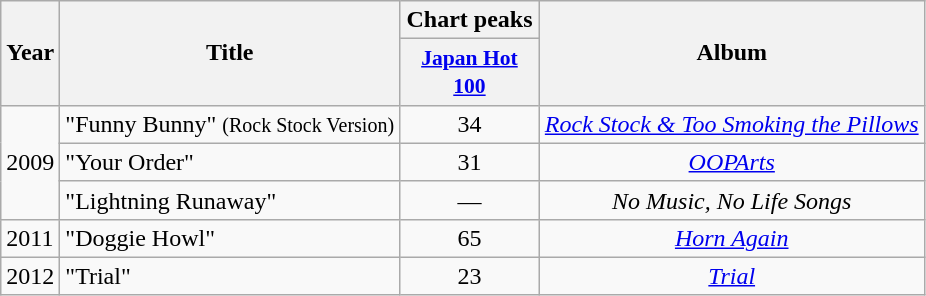<table class="wikitable">
<tr>
<th rowspan="2">Year</th>
<th rowspan="2">Title</th>
<th colspan="1">Chart peaks</th>
<th rowspan="2">Album</th>
</tr>
<tr>
<th style="width:6em;font-size:90%;line-height:1.3"><a href='#'>Japan Hot 100</a></th>
</tr>
<tr>
<td rowspan="3">2009</td>
<td>"Funny Bunny" <small>(Rock Stock Version)</small></td>
<td style="text-align:center">34</td>
<td style="text-align:center"><em><a href='#'>Rock Stock & Too Smoking the Pillows</a></em></td>
</tr>
<tr>
<td>"Your Order"</td>
<td style="text-align:center">31</td>
<td style="text-align:center"><em><a href='#'>OOPArts</a></em></td>
</tr>
<tr>
<td>"Lightning Runaway"</td>
<td style="text-align:center">—</td>
<td style="text-align:center"><em>No Music, No Life Songs</em></td>
</tr>
<tr>
<td>2011</td>
<td>"Doggie Howl"</td>
<td style="text-align:center">65</td>
<td style="text-align:center"><em><a href='#'>Horn Again</a></em></td>
</tr>
<tr>
<td>2012</td>
<td>"Trial"</td>
<td style="text-align:center">23</td>
<td style="text-align:center"><em><a href='#'>Trial</a></em></td>
</tr>
</table>
